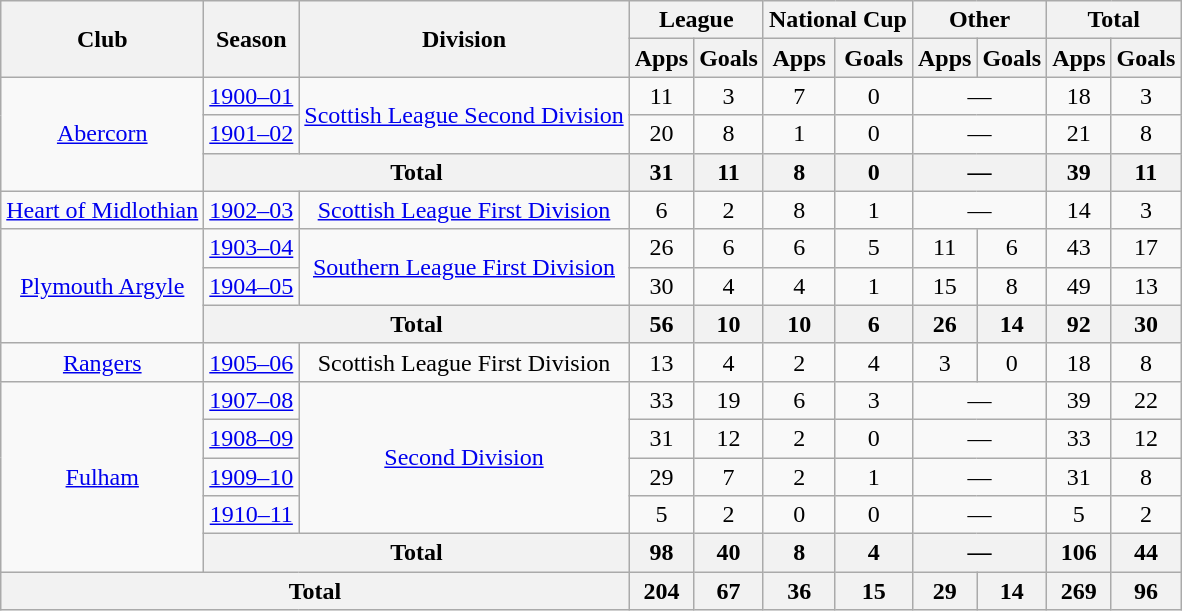<table class="wikitable" style="text-align: center;">
<tr>
<th rowspan="2">Club</th>
<th rowspan="2">Season</th>
<th rowspan="2">Division</th>
<th colspan="2">League</th>
<th colspan="2">National Cup</th>
<th colspan="2">Other</th>
<th colspan="2">Total</th>
</tr>
<tr>
<th>Apps</th>
<th>Goals</th>
<th>Apps</th>
<th>Goals</th>
<th>Apps</th>
<th>Goals</th>
<th>Apps</th>
<th>Goals</th>
</tr>
<tr>
<td rowspan="3"><a href='#'>Abercorn</a></td>
<td><a href='#'>1900–01</a></td>
<td rowspan="2"><a href='#'>Scottish League Second Division</a></td>
<td>11</td>
<td>3</td>
<td>7</td>
<td>0</td>
<td colspan="2">—</td>
<td>18</td>
<td>3</td>
</tr>
<tr>
<td><a href='#'>1901–02</a></td>
<td>20</td>
<td>8</td>
<td>1</td>
<td>0</td>
<td colspan="2">—</td>
<td>21</td>
<td>8</td>
</tr>
<tr>
<th colspan="2">Total</th>
<th>31</th>
<th>11</th>
<th>8</th>
<th>0</th>
<th colspan="2">—</th>
<th>39</th>
<th>11</th>
</tr>
<tr>
<td><a href='#'>Heart of Midlothian</a></td>
<td><a href='#'>1902–03</a></td>
<td><a href='#'>Scottish League First Division</a></td>
<td>6</td>
<td>2</td>
<td>8</td>
<td>1</td>
<td colspan="2">—</td>
<td>14</td>
<td>3</td>
</tr>
<tr>
<td rowspan="3"><a href='#'>Plymouth Argyle</a></td>
<td><a href='#'>1903–04</a></td>
<td rowspan="2"><a href='#'>Southern League First Division</a></td>
<td>26</td>
<td>6</td>
<td>6</td>
<td>5</td>
<td>11</td>
<td>6</td>
<td>43</td>
<td>17</td>
</tr>
<tr>
<td><a href='#'>1904–05</a></td>
<td>30</td>
<td>4</td>
<td>4</td>
<td>1</td>
<td>15</td>
<td>8</td>
<td>49</td>
<td>13</td>
</tr>
<tr>
<th colspan="2">Total</th>
<th>56</th>
<th>10</th>
<th>10</th>
<th>6</th>
<th>26</th>
<th>14</th>
<th>92</th>
<th>30</th>
</tr>
<tr>
<td><a href='#'>Rangers</a></td>
<td><a href='#'>1905–06</a></td>
<td>Scottish League First Division</td>
<td>13</td>
<td>4</td>
<td>2</td>
<td>4</td>
<td>3</td>
<td>0</td>
<td>18</td>
<td>8</td>
</tr>
<tr>
<td rowspan="5"><a href='#'>Fulham</a></td>
<td><a href='#'>1907–08</a></td>
<td rowspan="4"><a href='#'>Second Division</a></td>
<td>33</td>
<td>19</td>
<td>6</td>
<td>3</td>
<td colspan="2">—</td>
<td>39</td>
<td>22</td>
</tr>
<tr>
<td><a href='#'>1908–09</a></td>
<td>31</td>
<td>12</td>
<td>2</td>
<td>0</td>
<td colspan="2">—</td>
<td>33</td>
<td>12</td>
</tr>
<tr>
<td><a href='#'>1909–10</a></td>
<td>29</td>
<td>7</td>
<td>2</td>
<td>1</td>
<td colspan="2">—</td>
<td>31</td>
<td>8</td>
</tr>
<tr>
<td><a href='#'>1910–11</a></td>
<td>5</td>
<td>2</td>
<td>0</td>
<td>0</td>
<td colspan="2">—</td>
<td>5</td>
<td>2</td>
</tr>
<tr>
<th colspan="2">Total</th>
<th>98</th>
<th>40</th>
<th>8</th>
<th>4</th>
<th colspan="2">—</th>
<th>106</th>
<th>44</th>
</tr>
<tr>
<th colspan="3">Total</th>
<th>204</th>
<th>67</th>
<th>36</th>
<th>15</th>
<th>29</th>
<th>14</th>
<th>269</th>
<th>96</th>
</tr>
</table>
